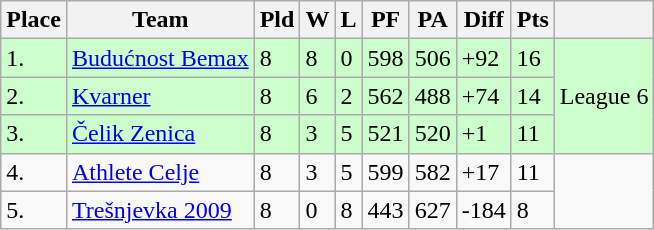<table class="wikitable">
<tr>
<th>Place</th>
<th>Team</th>
<th>Pld</th>
<th>W</th>
<th>L</th>
<th>PF</th>
<th>PA</th>
<th>Diff</th>
<th>Pts</th>
<th></th>
</tr>
<tr bgcolor=#ccffcc>
<td>1.</td>
<td> <a href='#'>Budućnost Bemax</a></td>
<td>8</td>
<td>8</td>
<td>0</td>
<td>598</td>
<td>506</td>
<td>+92</td>
<td>16</td>
<td rowspan="3">League 6</td>
</tr>
<tr bgcolor=#ccffcc>
<td>2.</td>
<td> <a href='#'>Kvarner</a></td>
<td>8</td>
<td>6</td>
<td>2</td>
<td>562</td>
<td>488</td>
<td>+74</td>
<td>14</td>
</tr>
<tr bgcolor=#ccffcc>
<td>3.</td>
<td> <a href='#'>Čelik Zenica</a></td>
<td>8</td>
<td>3</td>
<td>5</td>
<td>521</td>
<td>520</td>
<td>+1</td>
<td>11</td>
</tr>
<tr>
<td>4.</td>
<td> <a href='#'>Athlete Celje</a></td>
<td>8</td>
<td>3</td>
<td>5</td>
<td>599</td>
<td>582</td>
<td>+17</td>
<td>11</td>
<td rowspan="2"></td>
</tr>
<tr>
<td>5.</td>
<td> <a href='#'>Trešnjevka 2009</a></td>
<td>8</td>
<td>0</td>
<td>8</td>
<td>443</td>
<td>627</td>
<td>-184</td>
<td>8</td>
</tr>
</table>
